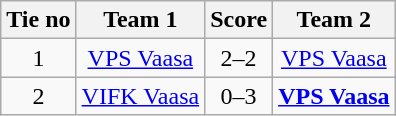<table class="wikitable" style="text-align:center">
<tr>
<th style= width="40px">Tie no</th>
<th style= width="150px">Team 1</th>
<th style= width="60px">Score</th>
<th style= width="150px">Team 2</th>
</tr>
<tr>
<td>1</td>
<td><a href='#'>VPS Vaasa</a></td>
<td>2–2</td>
<td><a href='#'>VPS Vaasa</a></td>
</tr>
<tr>
<td>2</td>
<td><a href='#'>VIFK Vaasa</a></td>
<td>0–3</td>
<td><strong><a href='#'>VPS Vaasa</a></strong></td>
</tr>
</table>
